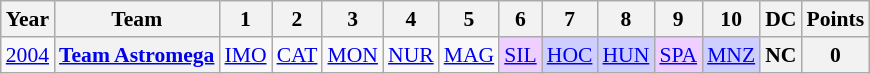<table class="wikitable" style="text-align:center; font-size:90%">
<tr>
<th>Year</th>
<th>Team</th>
<th>1</th>
<th>2</th>
<th>3</th>
<th>4</th>
<th>5</th>
<th>6</th>
<th>7</th>
<th>8</th>
<th>9</th>
<th>10</th>
<th>DC</th>
<th>Points</th>
</tr>
<tr>
<td><a href='#'>2004</a></td>
<th><a href='#'>Team Astromega</a></th>
<td><a href='#'>IMO</a></td>
<td><a href='#'>CAT</a></td>
<td><a href='#'>MON</a></td>
<td><a href='#'>NUR</a></td>
<td><a href='#'>MAG</a></td>
<td style="background:#EFCFFF;"><a href='#'>SIL</a><br></td>
<td style="background:#CFCFFF;"><a href='#'>HOC</a><br></td>
<td style="background:#CFCFFF;"><a href='#'>HUN</a><br></td>
<td style="background:#EFCFFF;"><a href='#'>SPA</a><br></td>
<td style="background:#CFCFFF;"><a href='#'>MNZ</a><br></td>
<th>NC</th>
<th>0</th>
</tr>
</table>
